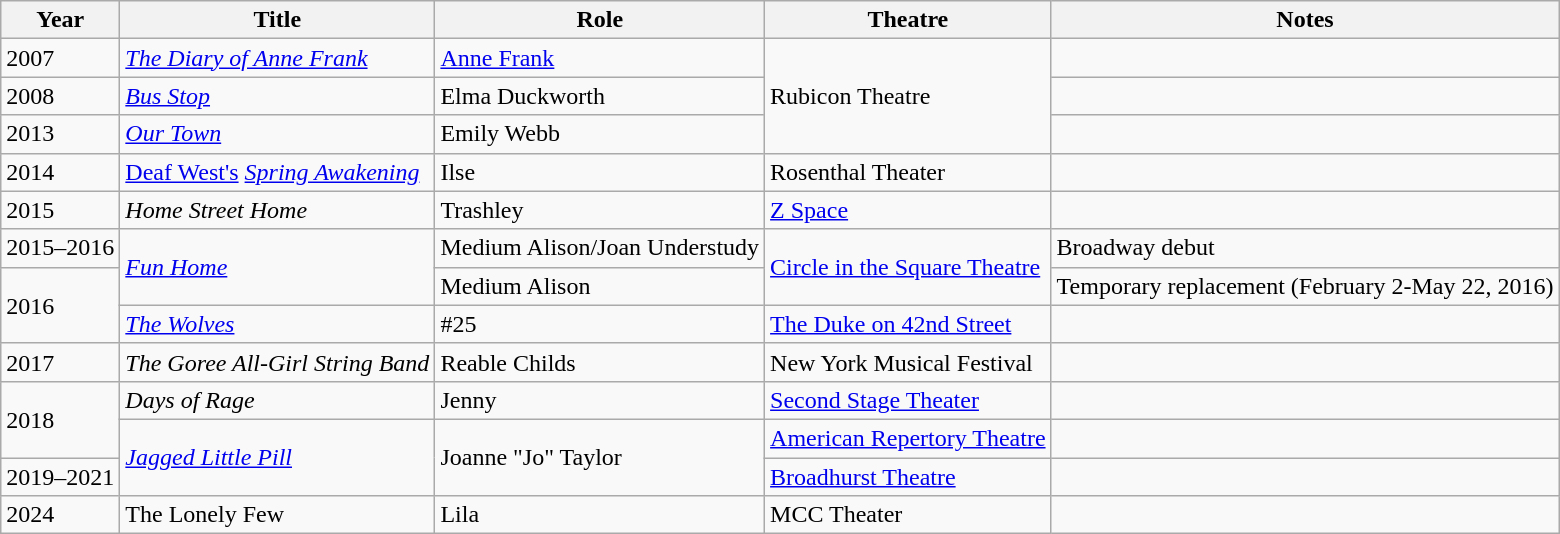<table class="wikitable">
<tr>
<th>Year</th>
<th>Title</th>
<th>Role</th>
<th>Theatre</th>
<th>Notes</th>
</tr>
<tr>
<td>2007</td>
<td><em><a href='#'>The Diary of Anne Frank</a></em></td>
<td><a href='#'>Anne Frank</a></td>
<td rowspan=3>Rubicon Theatre</td>
<td></td>
</tr>
<tr>
<td>2008</td>
<td><em><a href='#'>Bus Stop</a></em></td>
<td>Elma Duckworth</td>
<td></td>
</tr>
<tr>
<td>2013</td>
<td><em><a href='#'>Our Town</a></em></td>
<td>Emily Webb</td>
<td></td>
</tr>
<tr>
<td>2014</td>
<td><a href='#'>Deaf West's</a> <a href='#'><em>Spring Awakening</em></a></td>
<td>Ilse</td>
<td>Rosenthal Theater</td>
<td></td>
</tr>
<tr>
<td>2015</td>
<td><em>Home Street Home</em></td>
<td>Trashley</td>
<td><a href='#'>Z Space</a></td>
<td></td>
</tr>
<tr>
<td>2015–2016</td>
<td rowspan=2><a href='#'><em>Fun Home</em></a></td>
<td>Medium Alison/Joan Understudy</td>
<td rowspan="2"><a href='#'>Circle in the Square Theatre</a></td>
<td>Broadway debut</td>
</tr>
<tr>
<td rowspan=2>2016</td>
<td>Medium Alison</td>
<td>Temporary replacement (February 2-May 22, 2016)</td>
</tr>
<tr>
<td><a href='#'><em>The Wolves</em></a></td>
<td>#25</td>
<td><a href='#'>The Duke on 42nd Street</a></td>
<td></td>
</tr>
<tr>
<td>2017</td>
<td><em>The Goree All-Girl String Band</em></td>
<td>Reable Childs</td>
<td>New York Musical Festival</td>
<td></td>
</tr>
<tr>
<td rowspan=2>2018</td>
<td><em>Days of Rage</em></td>
<td>Jenny</td>
<td><a href='#'>Second Stage Theater</a></td>
<td></td>
</tr>
<tr>
<td rowspan=2><em><a href='#'>Jagged Little Pill</a></em></td>
<td rowspan="2">Joanne "Jo" Taylor</td>
<td><a href='#'>American Repertory Theatre</a></td>
<td></td>
</tr>
<tr>
<td>2019–2021</td>
<td><a href='#'>Broadhurst Theatre</a></td>
<td></td>
</tr>
<tr>
<td>2024</td>
<td>The Lonely Few</td>
<td>Lila</td>
<td>MCC Theater</td>
<td></td>
</tr>
</table>
